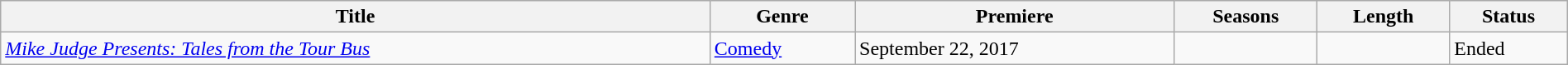<table class="wikitable sortable" style="width:100%;">
<tr>
<th>Title</th>
<th>Genre</th>
<th>Premiere</th>
<th>Seasons</th>
<th>Length</th>
<th>Status</th>
</tr>
<tr>
<td><em><a href='#'>Mike Judge Presents: Tales from the Tour Bus</a></em></td>
<td><a href='#'>Comedy</a></td>
<td>September 22, 2017</td>
<td></td>
<td></td>
<td>Ended</td>
</tr>
</table>
